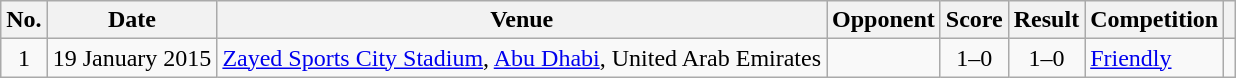<table class="wikitable sortable">
<tr>
<th scope="col">No.</th>
<th scope="col">Date</th>
<th scope="col">Venue</th>
<th scope="col">Opponent</th>
<th scope="col">Score</th>
<th scope="col">Result</th>
<th scope="col">Competition</th>
<th scope="col" class="unsortable"></th>
</tr>
<tr>
<td align="center">1</td>
<td>19 January 2015</td>
<td><a href='#'>Zayed Sports City Stadium</a>, <a href='#'>Abu Dhabi</a>, United Arab Emirates</td>
<td></td>
<td align="center">1–0</td>
<td align="center">1–0</td>
<td><a href='#'>Friendly</a></td>
<td></td>
</tr>
</table>
